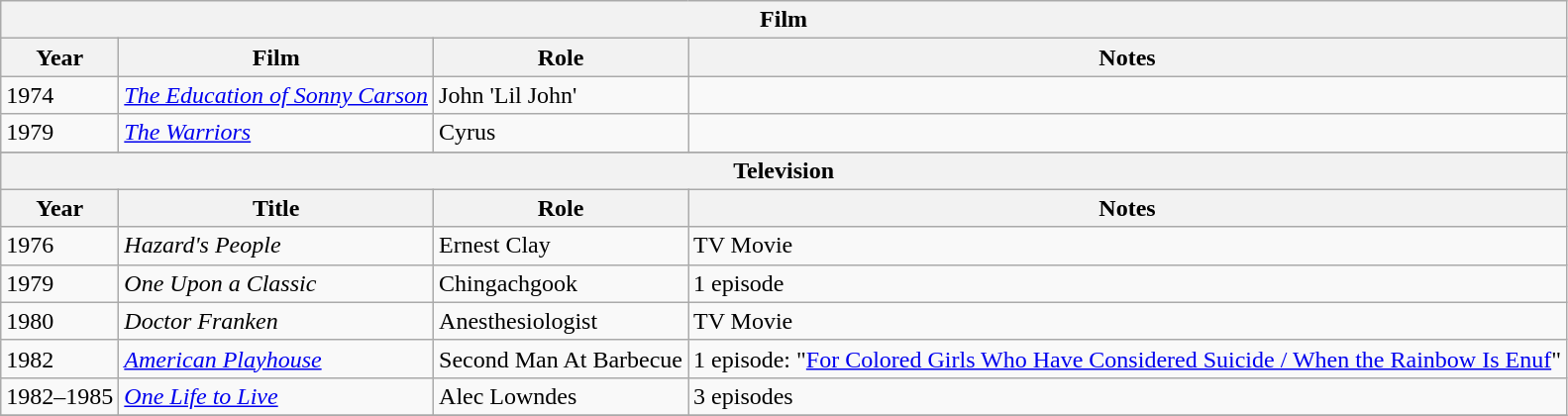<table class="wikitable">
<tr>
<th colspan="4">Film</th>
</tr>
<tr>
<th>Year</th>
<th>Film</th>
<th>Role</th>
<th>Notes</th>
</tr>
<tr>
<td>1974</td>
<td><em><a href='#'>The Education of Sonny Carson</a></em></td>
<td>John 'Lil John'</td>
<td></td>
</tr>
<tr>
<td>1979</td>
<td><em><a href='#'>The Warriors</a></em></td>
<td>Cyrus</td>
<td></td>
</tr>
<tr>
</tr>
<tr>
<th colspan="4">Television</th>
</tr>
<tr>
<th>Year</th>
<th>Title</th>
<th>Role</th>
<th>Notes</th>
</tr>
<tr>
<td>1976</td>
<td><em>Hazard's People</em></td>
<td>Ernest Clay</td>
<td>TV Movie</td>
</tr>
<tr>
<td>1979</td>
<td><em>One Upon a Classic</em></td>
<td>Chingachgook</td>
<td>1 episode</td>
</tr>
<tr>
<td>1980</td>
<td><em>Doctor Franken</em></td>
<td>Anesthesiologist</td>
<td>TV Movie</td>
</tr>
<tr>
<td>1982</td>
<td><em><a href='#'>American Playhouse</a></em></td>
<td>Second Man At Barbecue</td>
<td>1 episode: "<a href='#'>For Colored Girls Who Have Considered Suicide / When the Rainbow Is Enuf</a>"</td>
</tr>
<tr>
<td>1982–1985</td>
<td><em><a href='#'>One Life to Live</a></em></td>
<td>Alec Lowndes</td>
<td>3 episodes</td>
</tr>
<tr>
</tr>
</table>
